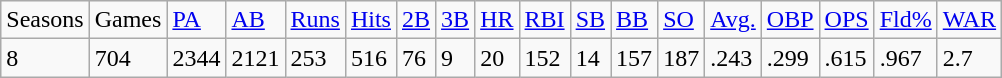<table class="wikitable">
<tr>
<td>Seasons</td>
<td>Games</td>
<td><a href='#'>PA</a></td>
<td><a href='#'>AB</a></td>
<td><a href='#'>Runs</a></td>
<td><a href='#'>Hits</a></td>
<td><a href='#'>2B</a></td>
<td><a href='#'>3B</a></td>
<td><a href='#'>HR</a></td>
<td><a href='#'>RBI</a></td>
<td><a href='#'>SB</a></td>
<td><a href='#'>BB</a></td>
<td><a href='#'>SO</a></td>
<td><a href='#'>Avg.</a></td>
<td><a href='#'>OBP</a></td>
<td><a href='#'>OPS</a></td>
<td><a href='#'>Fld%</a></td>
<td><a href='#'>WAR</a></td>
</tr>
<tr>
<td>8</td>
<td>704</td>
<td>2344</td>
<td>2121</td>
<td>253</td>
<td>516</td>
<td>76</td>
<td>9</td>
<td>20</td>
<td>152</td>
<td>14</td>
<td>157</td>
<td>187</td>
<td>.243</td>
<td>.299</td>
<td>.615</td>
<td>.967</td>
<td>2.7</td>
</tr>
</table>
